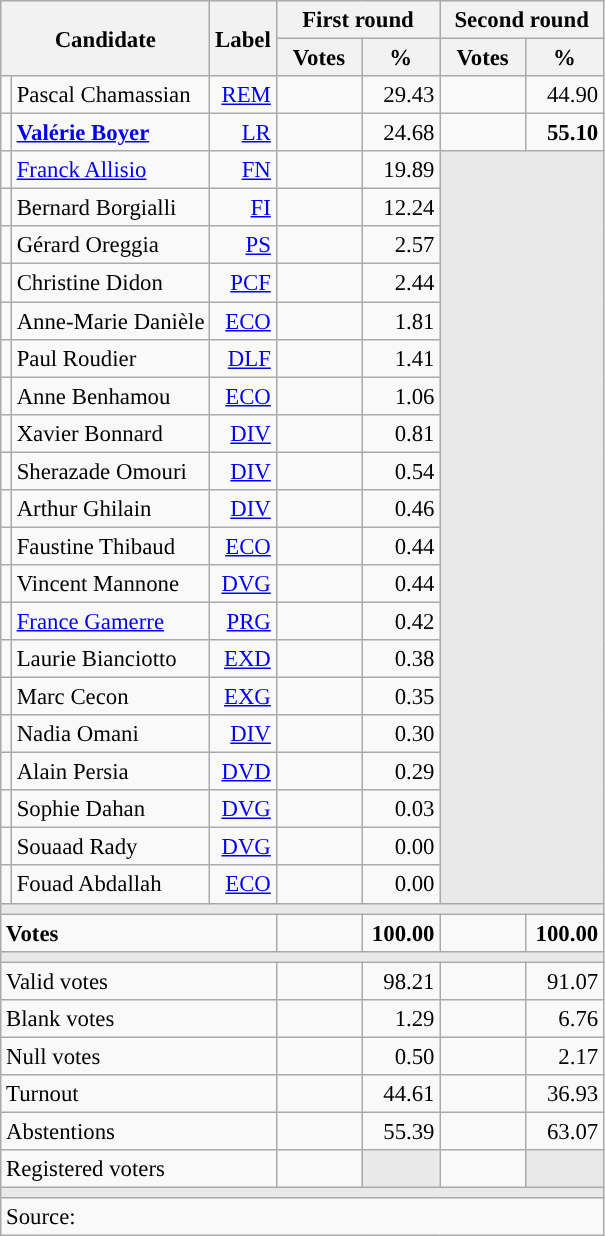<table class="wikitable" style="text-align:right;font-size:95%;">
<tr>
<th rowspan="2" colspan="2">Candidate</th>
<th rowspan="2">Label</th>
<th colspan="2">First round</th>
<th colspan="2">Second round</th>
</tr>
<tr>
<th style="width:50px;">Votes</th>
<th style="width:45px;">%</th>
<th style="width:50px;">Votes</th>
<th style="width:45px;">%</th>
</tr>
<tr>
<td style="color:inherit;background:"></td>
<td style="text-align:left;">Pascal Chamassian</td>
<td><a href='#'>REM</a></td>
<td></td>
<td>29.43</td>
<td></td>
<td>44.90</td>
</tr>
<tr>
<td style="color:inherit;background:"></td>
<td style="text-align:left;"><strong><a href='#'>Valérie Boyer</a></strong></td>
<td><a href='#'>LR</a></td>
<td></td>
<td>24.68</td>
<td><strong></strong></td>
<td><strong>55.10</strong></td>
</tr>
<tr>
<td style="color:inherit;background:"></td>
<td style="text-align:left;"><a href='#'>Franck Allisio</a></td>
<td><a href='#'>FN</a></td>
<td></td>
<td>19.89</td>
<td colspan="2" rowspan="20" style="background:#E9E9E9;"></td>
</tr>
<tr>
<td style="color:inherit;background:"></td>
<td style="text-align:left;">Bernard Borgialli</td>
<td><a href='#'>FI</a></td>
<td></td>
<td>12.24</td>
</tr>
<tr>
<td style="color:inherit;background:"></td>
<td style="text-align:left;">Gérard Oreggia</td>
<td><a href='#'>PS</a></td>
<td></td>
<td>2.57</td>
</tr>
<tr>
<td style="color:inherit;background:"></td>
<td style="text-align:left;">Christine Didon</td>
<td><a href='#'>PCF</a></td>
<td></td>
<td>2.44</td>
</tr>
<tr>
<td style="color:inherit;background:"></td>
<td style="text-align:left;">Anne-Marie Danièle</td>
<td><a href='#'>ECO</a></td>
<td></td>
<td>1.81</td>
</tr>
<tr>
<td style="color:inherit;background:"></td>
<td style="text-align:left;">Paul Roudier</td>
<td><a href='#'>DLF</a></td>
<td></td>
<td>1.41</td>
</tr>
<tr>
<td style="color:inherit;background:"></td>
<td style="text-align:left;">Anne Benhamou</td>
<td><a href='#'>ECO</a></td>
<td></td>
<td>1.06</td>
</tr>
<tr>
<td style="color:inherit;background:"></td>
<td style="text-align:left;">Xavier Bonnard</td>
<td><a href='#'>DIV</a></td>
<td></td>
<td>0.81</td>
</tr>
<tr>
<td style="color:inherit;background:"></td>
<td style="text-align:left;">Sherazade Omouri</td>
<td><a href='#'>DIV</a></td>
<td></td>
<td>0.54</td>
</tr>
<tr>
<td style="color:inherit;background:"></td>
<td style="text-align:left;">Arthur Ghilain</td>
<td><a href='#'>DIV</a></td>
<td></td>
<td>0.46</td>
</tr>
<tr>
<td style="color:inherit;background:"></td>
<td style="text-align:left;">Faustine Thibaud</td>
<td><a href='#'>ECO</a></td>
<td></td>
<td>0.44</td>
</tr>
<tr>
<td style="color:inherit;background:"></td>
<td style="text-align:left;">Vincent Mannone</td>
<td><a href='#'>DVG</a></td>
<td></td>
<td>0.44</td>
</tr>
<tr>
<td style="color:inherit;background:"></td>
<td style="text-align:left;"><a href='#'>France Gamerre</a></td>
<td><a href='#'>PRG</a></td>
<td></td>
<td>0.42</td>
</tr>
<tr>
<td style="color:inherit;background:"></td>
<td style="text-align:left;">Laurie Bianciotto</td>
<td><a href='#'>EXD</a></td>
<td></td>
<td>0.38</td>
</tr>
<tr>
<td style="color:inherit;background:"></td>
<td style="text-align:left;">Marc Cecon</td>
<td><a href='#'>EXG</a></td>
<td></td>
<td>0.35</td>
</tr>
<tr>
<td style="color:inherit;background:"></td>
<td style="text-align:left;">Nadia Omani</td>
<td><a href='#'>DIV</a></td>
<td></td>
<td>0.30</td>
</tr>
<tr>
<td style="color:inherit;background:"></td>
<td style="text-align:left;">Alain Persia</td>
<td><a href='#'>DVD</a></td>
<td></td>
<td>0.29</td>
</tr>
<tr>
<td style="color:inherit;background:"></td>
<td style="text-align:left;">Sophie Dahan</td>
<td><a href='#'>DVG</a></td>
<td></td>
<td>0.03</td>
</tr>
<tr>
<td style="color:inherit;background:"></td>
<td style="text-align:left;">Souaad Rady</td>
<td><a href='#'>DVG</a></td>
<td></td>
<td>0.00</td>
</tr>
<tr>
<td style="color:inherit;background:"></td>
<td style="text-align:left;">Fouad Abdallah</td>
<td><a href='#'>ECO</a></td>
<td></td>
<td>0.00</td>
</tr>
<tr>
<td colspan="7" style="background:#E9E9E9;"></td>
</tr>
<tr style="font-weight:bold;">
<td colspan="3" style="text-align:left;">Votes</td>
<td></td>
<td>100.00</td>
<td></td>
<td>100.00</td>
</tr>
<tr>
<td colspan="7" style="background:#E9E9E9;"></td>
</tr>
<tr>
<td colspan="3" style="text-align:left;">Valid votes</td>
<td></td>
<td>98.21</td>
<td></td>
<td>91.07</td>
</tr>
<tr>
<td colspan="3" style="text-align:left;">Blank votes</td>
<td></td>
<td>1.29</td>
<td></td>
<td>6.76</td>
</tr>
<tr>
<td colspan="3" style="text-align:left;">Null votes</td>
<td></td>
<td>0.50</td>
<td></td>
<td>2.17</td>
</tr>
<tr>
<td colspan="3" style="text-align:left;">Turnout</td>
<td></td>
<td>44.61</td>
<td></td>
<td>36.93</td>
</tr>
<tr>
<td colspan="3" style="text-align:left;">Abstentions</td>
<td></td>
<td>55.39</td>
<td></td>
<td>63.07</td>
</tr>
<tr>
<td colspan="3" style="text-align:left;">Registered voters</td>
<td></td>
<td style="background:#E9E9E9;"></td>
<td></td>
<td style="background:#E9E9E9;"></td>
</tr>
<tr>
<td colspan="7" style="background:#E9E9E9;"></td>
</tr>
<tr>
<td colspan="7" style="text-align:left;">Source: </td>
</tr>
</table>
